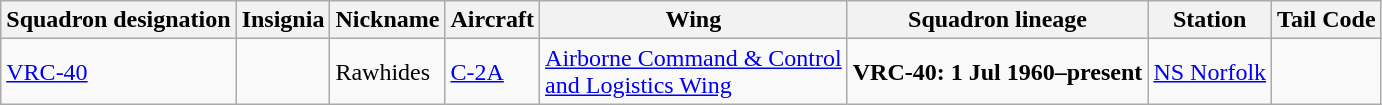<table class="wikitable">
<tr>
<th>Squadron designation</th>
<th>Insignia</th>
<th>Nickname</th>
<th>Aircraft</th>
<th>Wing</th>
<th>Squadron lineage</th>
<th>Station</th>
<th>Tail Code</th>
</tr>
<tr>
<td><a href='#'>VRC-40</a></td>
<td></td>
<td>Rawhides</td>
<td><a href='#'>C-2A</a></td>
<td style="text-align:left; white-space: nowrap;"><a href='#'>Airborne Command & Control<br>and Logistics Wing</a></td>
<td style="text-align:left; white-space: nowrap;"><strong>VRC-40: 1 Jul 1960–present</strong></td>
<td><a href='#'>NS Norfolk</a></td>
<td></td>
</tr>
</table>
